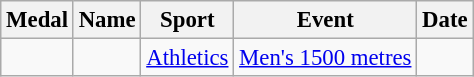<table class="wikitable sortable" style="font-size:95%">
<tr>
<th>Medal</th>
<th>Name</th>
<th>Sport</th>
<th>Event</th>
<th>Date</th>
</tr>
<tr>
<td></td>
<td></td>
<td><a href='#'>Athletics</a></td>
<td><a href='#'>Men's 1500 metres</a></td>
<td></td>
</tr>
</table>
